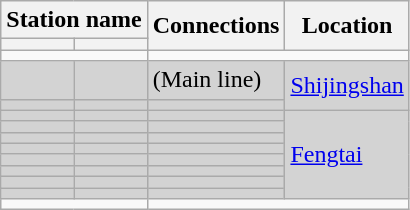<table class="wikitable">
<tr>
<th colspan="2">Station name</th>
<th rowspan="2">Connections</th>
<th rowspan="2">Location</th>
</tr>
<tr>
<th></th>
<th></th>
</tr>
<tr style=background:#>
<td colspan=2></td>
<td colspan = "2"></td>
</tr>
<tr bgcolor="lightgrey">
<td></td>
<td></td>
<td> (Main line)</td>
<td rowspan="2"><a href='#'>Shijingshan</a></td>
</tr>
<tr bgcolor="lightgrey">
<td></td>
<td></td>
<td></td>
</tr>
<tr bgcolor="lightgrey">
<td></td>
<td></td>
<td></td>
<td rowspan="8"><a href='#'>Fengtai</a></td>
</tr>
<tr bgcolor="lightgrey">
<td></td>
<td></td>
<td></td>
</tr>
<tr bgcolor="lightgrey">
<td></td>
<td></td>
<td></td>
</tr>
<tr bgcolor="lightgrey">
<td></td>
<td></td>
<td></td>
</tr>
<tr bgcolor="lightgrey">
<td></td>
<td></td>
<td></td>
</tr>
<tr bgcolor="lightgrey">
<td></td>
<td></td>
<td></td>
</tr>
<tr bgcolor="lightgrey">
<td></td>
<td></td>
<td></td>
</tr>
<tr bgcolor="lightgrey">
<td></td>
<td></td>
<td></td>
</tr>
<tr style=background:#>
<td colspan=2></td>
<td colspan = "2"></td>
</tr>
</table>
